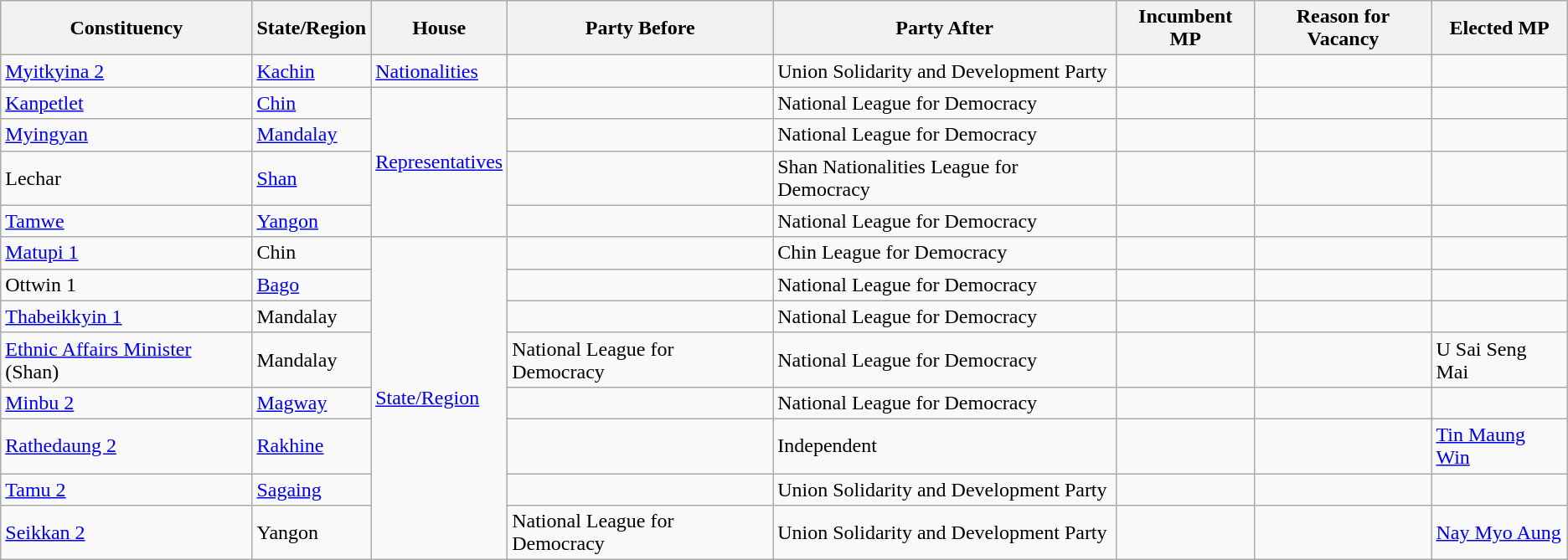<table class="wikitable">
<tr>
<th>Constituency</th>
<th>State/Region</th>
<th>House</th>
<th>Party Before</th>
<th>Party After</th>
<th>Incumbent MP</th>
<th>Reason for Vacancy</th>
<th>Elected MP</th>
</tr>
<tr>
<td><a href='#'>Myitkyina 2</a></td>
<td><a href='#'>Kachin</a></td>
<td><a href='#'>Nationalities</a></td>
<td></td>
<td>Union Solidarity and Development Party</td>
<td></td>
<td></td>
<td></td>
</tr>
<tr>
<td><a href='#'>Kanpetlet</a></td>
<td><a href='#'>Chin</a></td>
<td rowspan="4"><a href='#'>Representatives</a></td>
<td></td>
<td>National League for Democracy</td>
<td></td>
<td></td>
<td></td>
</tr>
<tr>
<td><a href='#'>Myingyan</a></td>
<td><a href='#'>Mandalay</a></td>
<td></td>
<td>National League for Democracy</td>
<td></td>
<td></td>
<td></td>
</tr>
<tr>
<td>Lechar</td>
<td><a href='#'>Shan</a></td>
<td></td>
<td>Shan Nationalities League for Democracy</td>
<td></td>
<td></td>
<td></td>
</tr>
<tr>
<td><a href='#'>Tamwe</a></td>
<td><a href='#'>Yangon</a></td>
<td></td>
<td>National League for Democracy</td>
<td></td>
<td></td>
<td></td>
</tr>
<tr>
<td><a href='#'>Matupi 1</a></td>
<td>Chin</td>
<td rowspan="8"><a href='#'>State/Region</a></td>
<td></td>
<td>Chin League for Democracy</td>
<td></td>
<td></td>
<td></td>
</tr>
<tr>
<td>Ottwin 1</td>
<td><a href='#'>Bago</a></td>
<td></td>
<td>National League for Democracy</td>
<td></td>
<td></td>
<td></td>
</tr>
<tr>
<td><a href='#'>Thabeikkyin 1</a></td>
<td>Mandalay</td>
<td></td>
<td>National League for Democracy</td>
<td></td>
<td></td>
<td></td>
</tr>
<tr>
<td><a href='#'>Ethnic Affairs Minister</a> (Shan)</td>
<td>Mandalay</td>
<td>National League for Democracy</td>
<td>National League for Democracy</td>
<td></td>
<td></td>
<td>U Sai Seng Mai</td>
</tr>
<tr>
<td><a href='#'>Minbu 2</a></td>
<td><a href='#'>Magway</a></td>
<td></td>
<td>National League for Democracy</td>
<td></td>
<td></td>
<td></td>
</tr>
<tr>
<td><a href='#'>Rathedaung 2</a></td>
<td><a href='#'>Rakhine</a></td>
<td></td>
<td>Independent</td>
<td></td>
<td></td>
<td><a href='#'>Tin Maung Win</a></td>
</tr>
<tr>
<td><a href='#'>Tamu 2</a></td>
<td><a href='#'>Sagaing</a></td>
<td></td>
<td>Union Solidarity and Development Party</td>
<td></td>
<td></td>
<td></td>
</tr>
<tr>
<td><a href='#'>Seikkan 2</a></td>
<td>Yangon</td>
<td>National League for Democracy</td>
<td>Union Solidarity and Development Party</td>
<td></td>
<td></td>
<td><a href='#'>Nay Myo Aung</a></td>
</tr>
</table>
